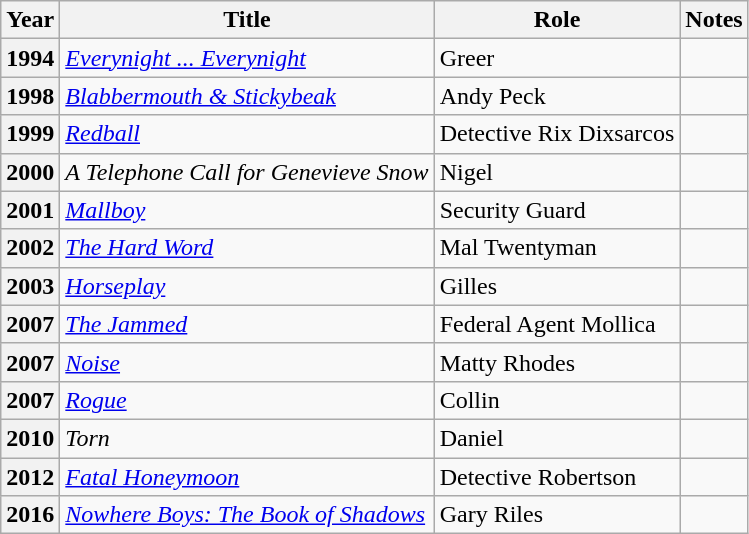<table class="wikitable sortable plainrowheaders">
<tr>
<th scope="col">Year</th>
<th scope="col">Title</th>
<th scope="col">Role</th>
<th scope="col" class="unsortable">Notes</th>
</tr>
<tr>
<th scope="row">1994</th>
<td><em><a href='#'>Everynight ... Everynight</a></em></td>
<td>Greer</td>
<td></td>
</tr>
<tr>
<th scope="row">1998</th>
<td><em><a href='#'>Blabbermouth & Stickybeak</a></em></td>
<td>Andy Peck</td>
<td></td>
</tr>
<tr>
<th scope="row">1999</th>
<td><em><a href='#'>Redball</a></em></td>
<td>Detective Rix Dixsarcos</td>
<td></td>
</tr>
<tr>
<th scope="row">2000</th>
<td><em>A Telephone Call for Genevieve Snow</em></td>
<td>Nigel</td>
<td></td>
</tr>
<tr>
<th scope="row">2001</th>
<td><em><a href='#'>Mallboy</a></em></td>
<td>Security Guard</td>
<td></td>
</tr>
<tr>
<th scope="row">2002</th>
<td><em><a href='#'>The Hard Word</a></em></td>
<td>Mal Twentyman</td>
<td></td>
</tr>
<tr>
<th scope="row">2003</th>
<td><em><a href='#'>Horseplay</a></em></td>
<td>Gilles</td>
<td></td>
</tr>
<tr>
<th scope="row">2007</th>
<td><em><a href='#'>The Jammed</a></em></td>
<td>Federal Agent Mollica</td>
<td></td>
</tr>
<tr>
<th scope="row">2007</th>
<td><em><a href='#'>Noise</a></em></td>
<td>Matty Rhodes</td>
<td></td>
</tr>
<tr>
<th scope="row">2007</th>
<td><em><a href='#'>Rogue</a></em></td>
<td>Collin</td>
<td></td>
</tr>
<tr>
<th scope="row">2010</th>
<td><em>Torn</em></td>
<td>Daniel</td>
<td></td>
</tr>
<tr>
<th scope="row">2012</th>
<td><em><a href='#'>Fatal Honeymoon</a></em></td>
<td>Detective Robertson</td>
<td></td>
</tr>
<tr>
<th scope="row">2016</th>
<td><em><a href='#'>Nowhere Boys: The Book of Shadows</a></em></td>
<td>Gary Riles</td>
<td></td>
</tr>
</table>
